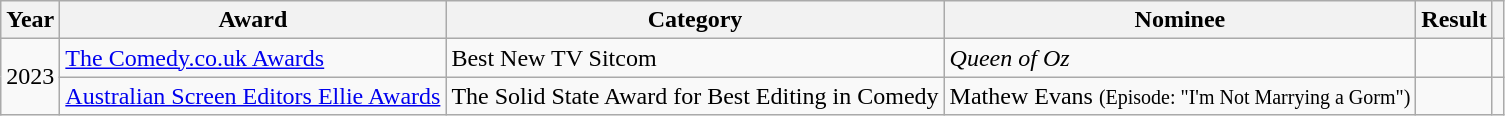<table class="wikitable unsortable">
<tr>
<th>Year</th>
<th>Award</th>
<th>Category</th>
<th>Nominee</th>
<th>Result</th>
<th scope="col" class="unsortable"></th>
</tr>
<tr>
<td rowspan="2">2023</td>
<td><a href='#'>The Comedy.co.uk Awards</a></td>
<td>Best New TV Sitcom</td>
<td><em>Queen of Oz</em></td>
<td></td>
<td></td>
</tr>
<tr>
<td><a href='#'>Australian Screen Editors Ellie Awards</a></td>
<td>The Solid State Award for Best Editing in Comedy</td>
<td>Mathew Evans <small>(Episode: "I'm Not Marrying a Gorm")</small></td>
<td></td>
<td></td>
</tr>
</table>
